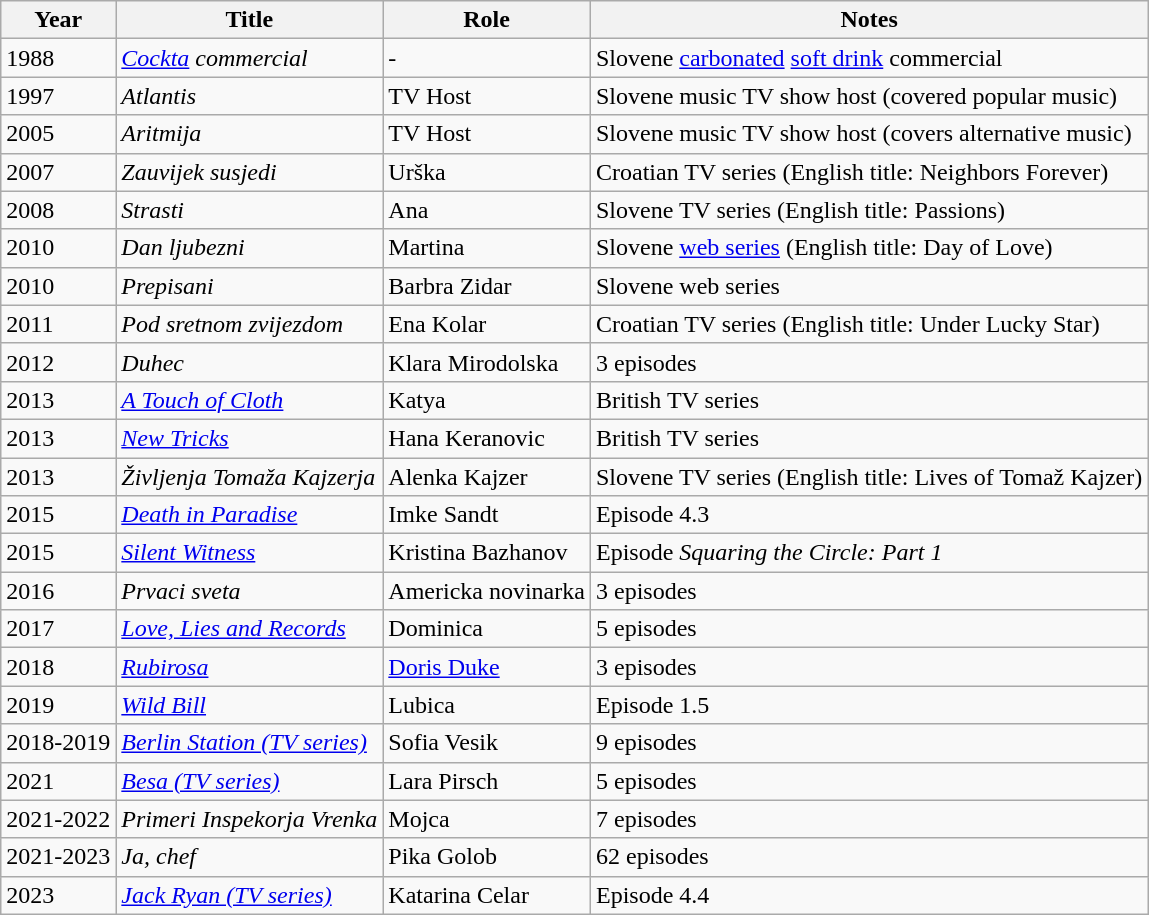<table class="wikitable sortable">
<tr a>
<th>Year</th>
<th>Title</th>
<th>Role</th>
<th>Notes</th>
</tr>
<tr>
<td>1988</td>
<td><em><a href='#'>Cockta</a> commercial</em></td>
<td>-</td>
<td>Slovene <a href='#'>carbonated</a> <a href='#'>soft drink</a> commercial</td>
</tr>
<tr>
<td>1997</td>
<td><em>Atlantis</em></td>
<td>TV Host</td>
<td>Slovene music TV show host (covered popular music)</td>
</tr>
<tr>
<td>2005</td>
<td><em>Aritmija</em></td>
<td>TV Host</td>
<td>Slovene music TV show host (covers alternative music)</td>
</tr>
<tr>
<td>2007</td>
<td><em>Zauvijek susjedi</em></td>
<td>Urška</td>
<td>Croatian TV series (English title: Neighbors Forever)</td>
</tr>
<tr>
<td>2008</td>
<td><em>Strasti</em></td>
<td>Ana</td>
<td>Slovene TV series (English title: Passions)</td>
</tr>
<tr>
<td>2010</td>
<td><em>Dan ljubezni</em></td>
<td>Martina</td>
<td>Slovene <a href='#'>web series</a> (English title: Day of Love)</td>
</tr>
<tr>
<td>2010</td>
<td><em>Prepisani</em></td>
<td>Barbra Zidar</td>
<td>Slovene web series</td>
</tr>
<tr>
<td>2011</td>
<td><em>Pod sretnom zvijezdom</em></td>
<td>Ena Kolar</td>
<td>Croatian TV series (English title: Under Lucky Star)</td>
</tr>
<tr>
<td>2012</td>
<td><em>Duhec</em></td>
<td>Klara Mirodolska</td>
<td>3 episodes</td>
</tr>
<tr>
<td>2013</td>
<td><em><a href='#'>A Touch of Cloth</a></em></td>
<td>Katya</td>
<td>British TV series</td>
</tr>
<tr>
<td>2013</td>
<td><em><a href='#'>New Tricks</a></em></td>
<td>Hana Keranovic</td>
<td>British TV series</td>
</tr>
<tr>
<td>2013</td>
<td><em>Življenja Tomaža Kajzerja </em></td>
<td>Alenka Kajzer</td>
<td>Slovene TV series (English title: Lives of Tomaž Kajzer)</td>
</tr>
<tr>
<td>2015</td>
<td><em><a href='#'>Death in Paradise</a></em></td>
<td>Imke Sandt</td>
<td>Episode 4.3</td>
</tr>
<tr>
<td>2015</td>
<td><em><a href='#'>Silent Witness</a></em></td>
<td>Kristina Bazhanov</td>
<td>Episode <em>Squaring the Circle: Part 1</em></td>
</tr>
<tr>
<td>2016</td>
<td><em>Prvaci sveta</em></td>
<td>Americka novinarka</td>
<td>3 episodes</td>
</tr>
<tr>
<td>2017</td>
<td><em><a href='#'>Love, Lies and Records</a></em></td>
<td>Dominica</td>
<td>5 episodes</td>
</tr>
<tr>
<td>2018</td>
<td><em><a href='#'>Rubirosa</a></em></td>
<td><a href='#'>Doris Duke</a></td>
<td>3 episodes</td>
</tr>
<tr>
<td>2019</td>
<td><em><a href='#'>Wild Bill</a></em></td>
<td>Lubica</td>
<td>Episode 1.5</td>
</tr>
<tr>
<td>2018-2019</td>
<td><em><a href='#'>Berlin Station (TV series)</a></em></td>
<td>Sofia Vesik</td>
<td>9 episodes</td>
</tr>
<tr>
<td>2021</td>
<td><em><a href='#'>Besa (TV series)</a></em></td>
<td>Lara Pirsch</td>
<td>5 episodes</td>
</tr>
<tr>
<td>2021-2022</td>
<td><em>Primeri Inspekorja Vrenka</em></td>
<td>Mojca</td>
<td>7 episodes</td>
</tr>
<tr>
<td>2021-2023</td>
<td><em>Ja, chef</em></td>
<td>Pika Golob</td>
<td>62 episodes</td>
</tr>
<tr>
<td>2023</td>
<td><em><a href='#'>Jack Ryan (TV series)</a></em></td>
<td>Katarina Celar</td>
<td>Episode 4.4</td>
</tr>
</table>
